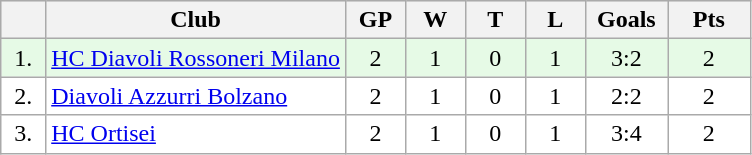<table class="wikitable" style="text-align:center; background-color:#FFFFFF">
<tr bgcolor="#e0e0e0">
<th width="6%"></th>
<th width="40%">Club</th>
<th width="8%">GP</th>
<th width="8%">W</th>
<th width="8%">T</th>
<th width="8%">L</th>
<th width="11%">Goals</th>
<th width="11%">Pts</th>
</tr>
<tr bgcolor="#e6fae6">
<td>1.</td>
<td align="left"><a href='#'>HC Diavoli Rossoneri Milano</a></td>
<td>2</td>
<td>1</td>
<td>0</td>
<td>1</td>
<td>3:2</td>
<td>2</td>
</tr>
<tr>
<td>2.</td>
<td align="left"><a href='#'>Diavoli Azzurri Bolzano</a></td>
<td>2</td>
<td>1</td>
<td>0</td>
<td>1</td>
<td>2:2</td>
<td>2</td>
</tr>
<tr>
<td>3.</td>
<td align="left"><a href='#'>HC Ortisei</a></td>
<td>2</td>
<td>1</td>
<td>0</td>
<td>1</td>
<td>3:4</td>
<td>2</td>
</tr>
</table>
